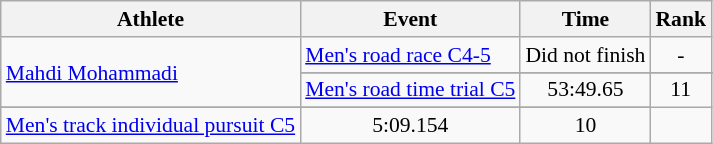<table class="wikitable" style="font-size:90%">
<tr>
<th>Athlete</th>
<th>Event</th>
<th>Time</th>
<th>Rank</th>
</tr>
<tr>
<td rowspan=3 align=left><a href='#'>Mahdi Mohammadi</a></td>
<td><a href='#'>Men's road race C4-5</a></td>
<td align=center>Did not finish</td>
<td align=center>-</td>
</tr>
<tr>
</tr>
<tr align=center>
<td align=left><a href='#'>Men's road time trial C5</a></td>
<td align=center>53:49.65</td>
<td align=center>11</td>
</tr>
<tr>
</tr>
<tr align=center>
<td align=left><a href='#'>Men's track individual pursuit C5</a></td>
<td align=center>5:09.154</td>
<td align=center>10</td>
</tr>
</table>
